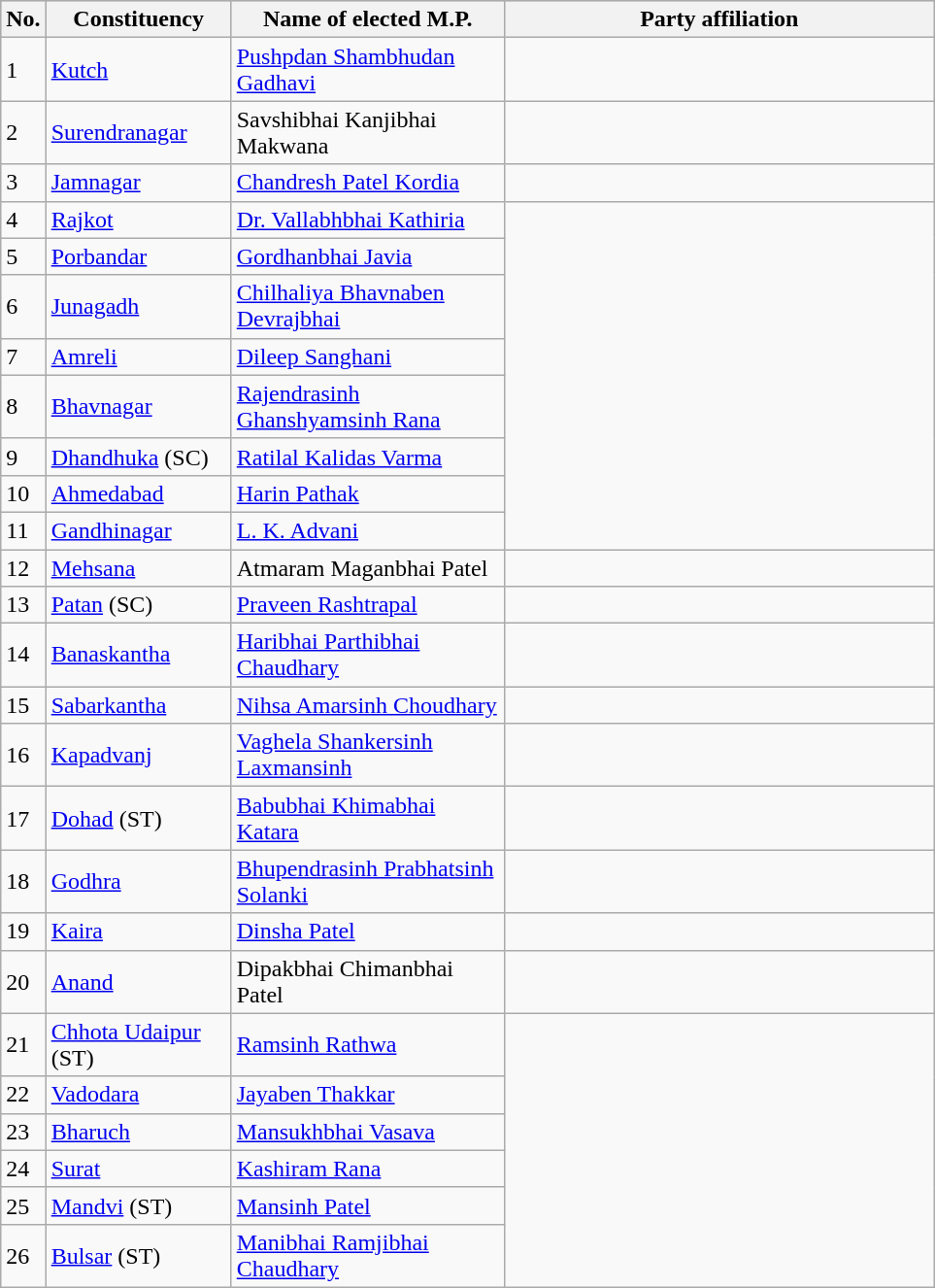<table class="wikitable">
<tr style="background:#ccc; text-align:center;">
<th>No.</th>
<th style="width:120px">Constituency</th>
<th style="width:180px">Name of elected M.P.</th>
<th colspan="2" style="width:18em">Party affiliation</th>
</tr>
<tr>
<td>1</td>
<td><a href='#'>Kutch</a></td>
<td><a href='#'>Pushpdan Shambhudan Gadhavi</a></td>
<td></td>
</tr>
<tr>
<td>2</td>
<td><a href='#'>Surendranagar</a></td>
<td>Savshibhai Kanjibhai Makwana</td>
<td></td>
</tr>
<tr>
<td>3</td>
<td><a href='#'>Jamnagar</a></td>
<td><a href='#'>Chandresh Patel Kordia</a></td>
<td></td>
</tr>
<tr>
<td>4</td>
<td><a href='#'>Rajkot</a></td>
<td><a href='#'>Dr. Vallabhbhai Kathiria</a></td>
</tr>
<tr>
<td>5</td>
<td><a href='#'>Porbandar</a></td>
<td><a href='#'>Gordhanbhai Javia</a></td>
</tr>
<tr>
<td>6</td>
<td><a href='#'>Junagadh</a></td>
<td><a href='#'>Chilhaliya Bhavnaben Devrajbhai</a></td>
</tr>
<tr>
<td>7</td>
<td><a href='#'>Amreli</a></td>
<td><a href='#'>Dileep Sanghani</a></td>
</tr>
<tr>
<td>8</td>
<td><a href='#'>Bhavnagar</a></td>
<td><a href='#'>Rajendrasinh Ghanshyamsinh Rana</a></td>
</tr>
<tr>
<td>9</td>
<td><a href='#'>Dhandhuka</a> (SC)</td>
<td><a href='#'>Ratilal Kalidas Varma</a></td>
</tr>
<tr>
<td>10</td>
<td><a href='#'>Ahmedabad</a></td>
<td><a href='#'>Harin Pathak</a></td>
</tr>
<tr>
<td>11</td>
<td><a href='#'>Gandhinagar</a></td>
<td><a href='#'>L. K. Advani</a></td>
</tr>
<tr>
<td>12</td>
<td><a href='#'>Mehsana</a></td>
<td>Atmaram Maganbhai Patel</td>
<td></td>
</tr>
<tr>
<td>13</td>
<td><a href='#'>Patan</a> (SC)</td>
<td><a href='#'>Praveen Rashtrapal</a></td>
</tr>
<tr>
<td>14</td>
<td><a href='#'>Banaskantha</a></td>
<td><a href='#'>Haribhai Parthibhai Chaudhary</a></td>
<td></td>
</tr>
<tr>
<td>15</td>
<td><a href='#'>Sabarkantha</a></td>
<td><a href='#'>Nihsa Amarsinh Choudhary</a></td>
<td></td>
</tr>
<tr>
<td>16</td>
<td><a href='#'>Kapadvanj</a></td>
<td><a href='#'>Vaghela Shankersinh Laxmansinh</a></td>
</tr>
<tr>
<td>17</td>
<td><a href='#'>Dohad</a> (ST)</td>
<td><a href='#'>Babubhai Khimabhai Katara</a></td>
<td></td>
</tr>
<tr>
<td>18</td>
<td><a href='#'>Godhra</a></td>
<td><a href='#'>Bhupendrasinh Prabhatsinh Solanki</a></td>
</tr>
<tr>
<td>19</td>
<td><a href='#'>Kaira</a></td>
<td><a href='#'>Dinsha Patel</a></td>
<td></td>
</tr>
<tr>
<td>20</td>
<td><a href='#'>Anand</a></td>
<td>Dipakbhai Chimanbhai Patel</td>
<td></td>
</tr>
<tr>
<td>21</td>
<td><a href='#'>Chhota Udaipur</a> (ST)</td>
<td><a href='#'>Ramsinh Rathwa</a></td>
</tr>
<tr>
<td>22</td>
<td><a href='#'>Vadodara</a></td>
<td><a href='#'>Jayaben Thakkar</a></td>
</tr>
<tr>
<td>23</td>
<td><a href='#'>Bharuch</a></td>
<td><a href='#'>Mansukhbhai Vasava</a></td>
</tr>
<tr>
<td>24</td>
<td><a href='#'>Surat</a></td>
<td><a href='#'>Kashiram Rana</a></td>
</tr>
<tr>
<td>25</td>
<td><a href='#'>Mandvi</a> (ST)</td>
<td><a href='#'>Mansinh Patel</a></td>
</tr>
<tr>
<td>26</td>
<td><a href='#'>Bulsar</a> (ST)</td>
<td><a href='#'>Manibhai Ramjibhai Chaudhary</a></td>
</tr>
</table>
